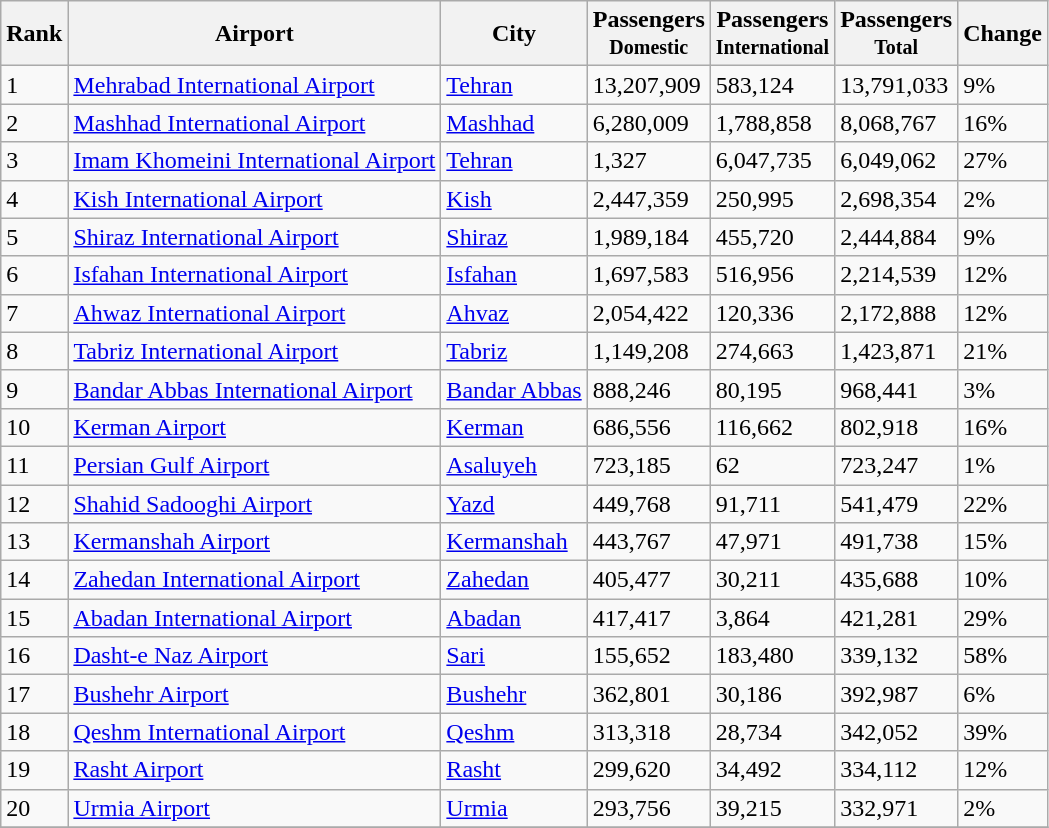<table class="wikitable sortable">
<tr>
<th>Rank</th>
<th>Airport</th>
<th>City</th>
<th>Passengers<br><small>Domestic</small></th>
<th>Passengers<br><small>International</small></th>
<th>Passengers<br><small>Total</small></th>
<th>Change</th>
</tr>
<tr>
<td>1</td>
<td><a href='#'>Mehrabad International Airport</a></td>
<td><a href='#'>Tehran</a></td>
<td>13,207,909</td>
<td>583,124</td>
<td>13,791,033</td>
<td>9%</td>
</tr>
<tr>
<td>2</td>
<td><a href='#'>Mashhad International Airport</a></td>
<td><a href='#'>Mashhad</a></td>
<td>6,280,009</td>
<td>1,788,858</td>
<td>8,068,767</td>
<td>16%</td>
</tr>
<tr>
<td>3</td>
<td><a href='#'>Imam Khomeini International Airport</a></td>
<td><a href='#'>Tehran</a></td>
<td>1,327</td>
<td>6,047,735</td>
<td>6,049,062</td>
<td>27%</td>
</tr>
<tr>
<td>4</td>
<td><a href='#'>Kish International Airport</a></td>
<td><a href='#'>Kish</a></td>
<td>2,447,359</td>
<td>250,995</td>
<td>2,698,354</td>
<td>2%</td>
</tr>
<tr>
<td>5</td>
<td><a href='#'>Shiraz International Airport</a></td>
<td><a href='#'>Shiraz</a></td>
<td>1,989,184</td>
<td>455,720</td>
<td>2,444,884</td>
<td>9%</td>
</tr>
<tr>
<td>6</td>
<td><a href='#'>Isfahan International Airport</a></td>
<td><a href='#'>Isfahan</a></td>
<td>1,697,583</td>
<td>516,956</td>
<td>2,214,539</td>
<td>12%</td>
</tr>
<tr>
<td>7</td>
<td><a href='#'>Ahwaz International Airport</a></td>
<td><a href='#'>Ahvaz</a></td>
<td>2,054,422</td>
<td>120,336</td>
<td>2,172,888</td>
<td>12%</td>
</tr>
<tr>
<td>8</td>
<td><a href='#'>Tabriz International Airport</a></td>
<td><a href='#'>Tabriz</a></td>
<td>1,149,208</td>
<td>274,663</td>
<td>1,423,871</td>
<td>21%</td>
</tr>
<tr>
<td>9</td>
<td><a href='#'>Bandar Abbas International Airport</a></td>
<td><a href='#'>Bandar Abbas</a></td>
<td>888,246</td>
<td>80,195</td>
<td>968,441</td>
<td>3%</td>
</tr>
<tr>
<td>10</td>
<td><a href='#'>Kerman Airport</a></td>
<td><a href='#'>Kerman</a></td>
<td>686,556</td>
<td>116,662</td>
<td>802,918</td>
<td>16%</td>
</tr>
<tr>
<td>11</td>
<td><a href='#'>Persian Gulf Airport</a></td>
<td><a href='#'>Asaluyeh</a></td>
<td>723,185</td>
<td>62</td>
<td>723,247</td>
<td>1%</td>
</tr>
<tr>
<td>12</td>
<td><a href='#'>Shahid Sadooghi Airport</a></td>
<td><a href='#'>Yazd</a></td>
<td>449,768</td>
<td>91,711</td>
<td>541,479</td>
<td>22%</td>
</tr>
<tr>
<td>13</td>
<td><a href='#'>Kermanshah Airport</a></td>
<td><a href='#'>Kermanshah</a></td>
<td>443,767</td>
<td>47,971</td>
<td>491,738</td>
<td>15%</td>
</tr>
<tr>
<td>14</td>
<td><a href='#'>Zahedan International Airport</a></td>
<td><a href='#'>Zahedan</a></td>
<td>405,477</td>
<td>30,211</td>
<td>435,688</td>
<td>10%</td>
</tr>
<tr>
<td>15</td>
<td><a href='#'>Abadan International Airport</a></td>
<td><a href='#'>Abadan</a></td>
<td>417,417</td>
<td>3,864</td>
<td>421,281</td>
<td>29%</td>
</tr>
<tr>
<td>16</td>
<td><a href='#'>Dasht-e Naz Airport</a></td>
<td><a href='#'>Sari</a></td>
<td>155,652</td>
<td>183,480</td>
<td>339,132</td>
<td>58%</td>
</tr>
<tr>
<td>17</td>
<td><a href='#'>Bushehr Airport</a></td>
<td><a href='#'>Bushehr</a></td>
<td>362,801</td>
<td>30,186</td>
<td>392,987</td>
<td>6%</td>
</tr>
<tr>
<td>18</td>
<td><a href='#'>Qeshm International Airport</a></td>
<td><a href='#'>Qeshm</a></td>
<td>313,318</td>
<td>28,734</td>
<td>342,052</td>
<td>39%</td>
</tr>
<tr>
<td>19</td>
<td><a href='#'>Rasht Airport</a></td>
<td><a href='#'>Rasht</a></td>
<td>299,620</td>
<td>34,492</td>
<td>334,112</td>
<td>12%</td>
</tr>
<tr>
<td>20</td>
<td><a href='#'>Urmia Airport</a></td>
<td><a href='#'>Urmia</a></td>
<td>293,756</td>
<td>39,215</td>
<td>332,971</td>
<td>2%</td>
</tr>
<tr>
</tr>
</table>
